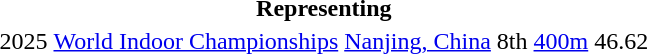<table>
<tr>
<th colspan="6">Representing </th>
</tr>
<tr>
<td>2025</td>
<td><a href='#'>World Indoor Championships</a></td>
<td><a href='#'>Nanjing, China</a></td>
<td>8th</td>
<td><a href='#'>400m</a></td>
<td>46.62</td>
</tr>
</table>
